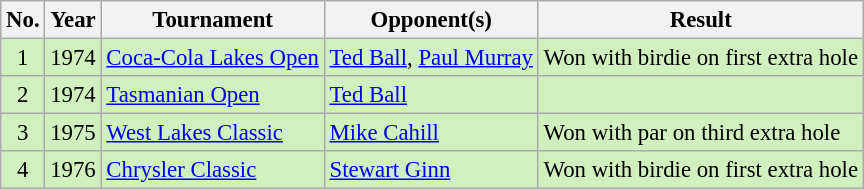<table class="wikitable" style="font-size:95%;">
<tr>
<th>No.</th>
<th>Year</th>
<th>Tournament</th>
<th>Opponent(s)</th>
<th>Result</th>
</tr>
<tr style="background:#D0F0C0;">
<td align=center>1</td>
<td>1974</td>
<td><a href='#'>Coca-Cola Lakes Open</a></td>
<td> <a href='#'>Ted Ball</a>,  <a href='#'>Paul Murray</a></td>
<td>Won with birdie on first extra hole</td>
</tr>
<tr style="background:#D0F0C0;">
<td align=center>2</td>
<td>1974</td>
<td><a href='#'>Tasmanian Open</a></td>
<td> <a href='#'>Ted Ball</a></td>
<td></td>
</tr>
<tr style="background:#D0F0C0;">
<td align=center>3</td>
<td>1975</td>
<td><a href='#'>West Lakes Classic</a></td>
<td> <a href='#'>Mike Cahill</a></td>
<td>Won with par on third extra hole</td>
</tr>
<tr style="background:#D0F0C0;">
<td align=center>4</td>
<td>1976</td>
<td><a href='#'>Chrysler Classic</a></td>
<td> <a href='#'>Stewart Ginn</a></td>
<td>Won with birdie on first extra hole</td>
</tr>
</table>
